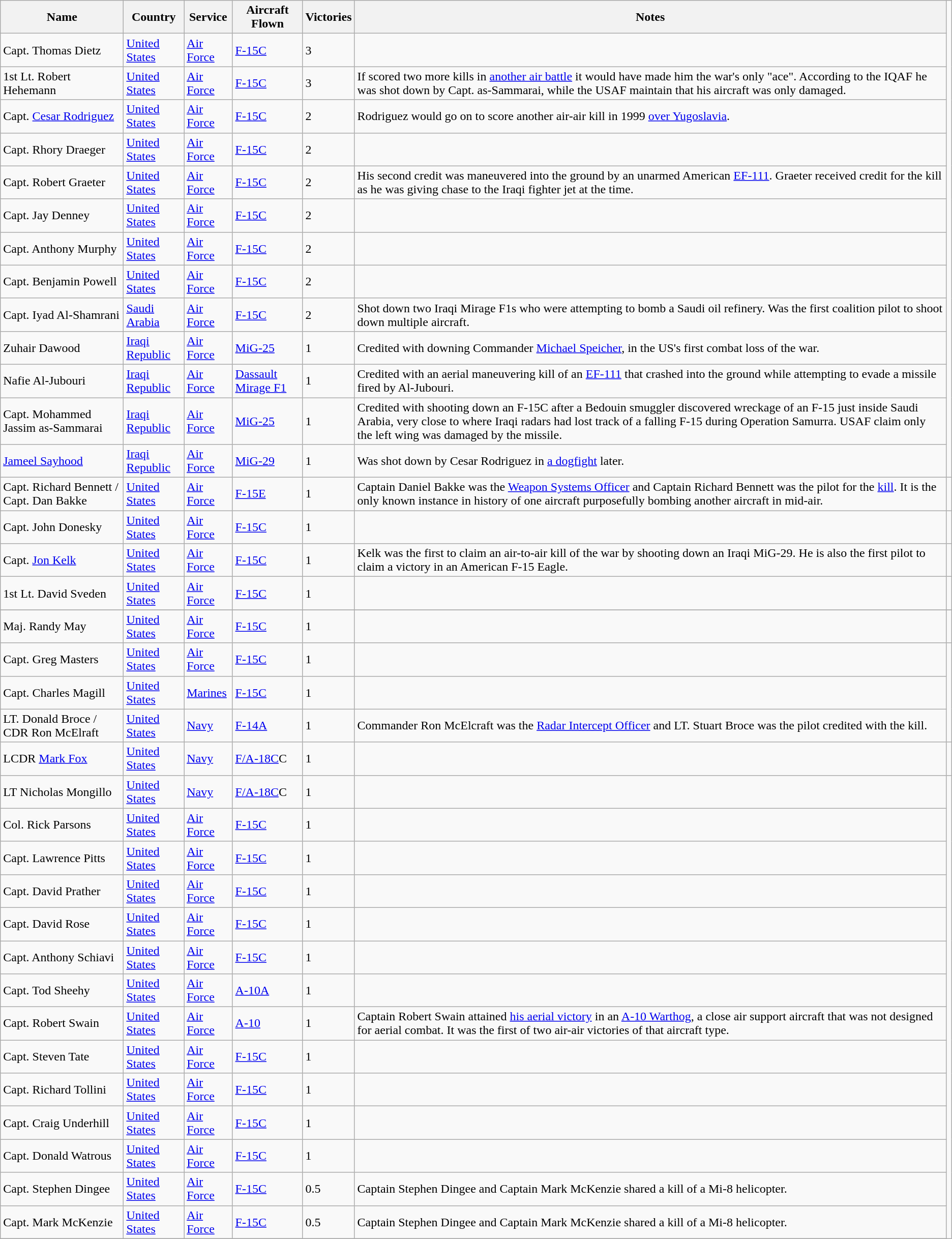<table class=wikitable style="text-align:left">
<tr>
<th>Name</th>
<th>Country</th>
<th>Service</th>
<th>Aircraft Flown</th>
<th>Victories</th>
<th>Notes</th>
</tr>
<tr>
<td>Capt. Thomas Dietz</td>
<td> <a href='#'>United States</a></td>
<td><a href='#'>Air Force</a></td>
<td><a href='#'>F-15C</a></td>
<td>3</td>
<td></td>
</tr>
<tr>
<td>1st Lt. Robert Hehemann</td>
<td> <a href='#'>United States</a></td>
<td><a href='#'>Air Force</a></td>
<td><a href='#'>F-15C</a></td>
<td>3</td>
<td>If scored two more kills in <a href='#'>another air battle</a> it would have made him the war's only "ace".  According to the IQAF he was shot down by Capt. as-Sammarai, while the USAF maintain that his aircraft was only damaged.</td>
</tr>
<tr>
<td>Capt. <a href='#'>Cesar Rodriguez</a></td>
<td> <a href='#'>United States</a></td>
<td><a href='#'>Air Force</a></td>
<td><a href='#'>F-15C</a></td>
<td>2</td>
<td>Rodriguez would go on to score another air-air kill in 1999 <a href='#'>over Yugoslavia</a>.</td>
</tr>
<tr>
<td>Capt. Rhory Draeger </td>
<td> <a href='#'>United States</a></td>
<td><a href='#'>Air Force</a></td>
<td><a href='#'>F-15C</a></td>
<td>2</td>
<td></td>
</tr>
<tr>
<td>Capt. Robert Graeter </td>
<td> <a href='#'>United States</a></td>
<td><a href='#'>Air Force</a></td>
<td><a href='#'>F-15C</a></td>
<td>2</td>
<td>His second credit was maneuvered into the ground by an unarmed American <a href='#'>EF-111</a>. Graeter received credit for the kill as he was giving chase to the Iraqi fighter jet at the time.</td>
</tr>
<tr>
<td>Capt. Jay Denney</td>
<td> <a href='#'>United States</a></td>
<td><a href='#'>Air Force</a></td>
<td><a href='#'>F-15C</a></td>
<td>2</td>
<td></td>
</tr>
<tr>
<td>Capt. Anthony Murphy</td>
<td> <a href='#'>United States</a></td>
<td><a href='#'>Air Force</a></td>
<td><a href='#'>F-15C</a></td>
<td>2</td>
<td></td>
</tr>
<tr>
<td>Capt. Benjamin Powell</td>
<td> <a href='#'>United States</a></td>
<td><a href='#'>Air Force</a></td>
<td><a href='#'>F-15C</a></td>
<td>2</td>
<td></td>
</tr>
<tr>
<td>Capt. Iyad Al-Shamrani</td>
<td> <a href='#'>Saudi Arabia</a></td>
<td><a href='#'>Air Force</a></td>
<td><a href='#'>F-15C</a></td>
<td>2</td>
<td>Shot down two Iraqi Mirage F1s who were attempting to bomb a Saudi oil refinery. Was the first coalition pilot to shoot down multiple aircraft.</td>
</tr>
<tr>
<td>Zuhair Dawood</td>
<td> <a href='#'>Iraqi Republic</a></td>
<td><a href='#'>Air Force</a></td>
<td><a href='#'>MiG-25</a></td>
<td>1</td>
<td>Credited with downing Commander <a href='#'>Michael Speicher</a>, in the US's first combat loss of the war.</td>
</tr>
<tr>
<td>Nafie Al-Jubouri</td>
<td> <a href='#'>Iraqi Republic</a></td>
<td><a href='#'>Air Force</a></td>
<td><a href='#'>Dassault Mirage F1</a></td>
<td>1</td>
<td>Credited with an aerial maneuvering kill of an <a href='#'>EF-111</a> that crashed into the ground while attempting to evade a missile fired by Al-Jubouri.</td>
</tr>
<tr>
<td>Capt. Mohammed Jassim as-Sammarai<br></td>
<td> <a href='#'>Iraqi Republic</a></td>
<td><a href='#'>Air Force</a></td>
<td><a href='#'>MiG-25</a></td>
<td>1</td>
<td>Credited with shooting down an F-15C after a Bedouin smuggler discovered wreckage of an F-15 just inside Saudi Arabia, very close to where Iraqi radars had lost track of a falling F-15 during Operation Samurra. USAF claim only the left wing was damaged by the missile.</td>
</tr>
<tr>
<td><a href='#'>Jameel Sayhood</a></td>
<td> <a href='#'>Iraqi Republic</a></td>
<td><a href='#'>Air Force</a></td>
<td><a href='#'>MiG-29</a></td>
<td>1</td>
<td>Was shot down by Cesar Rodriguez in <a href='#'>a dogfight</a> later.</td>
</tr>
<tr>
<td>Capt. Richard Bennett / Capt. Dan Bakke </td>
<td> <a href='#'>United States</a></td>
<td><a href='#'>Air Force</a></td>
<td><a href='#'>F-15E</a></td>
<td>1</td>
<td>Captain Daniel Bakke was the <a href='#'>Weapon Systems Officer</a> and Captain Richard Bennett was the pilot for the <a href='#'>kill</a>. It is the only known instance in history of one aircraft purposefully bombing another aircraft in mid-air.</td>
<td></td>
</tr>
<tr>
<td>Capt. John Donesky</td>
<td> <a href='#'>United States</a></td>
<td><a href='#'>Air Force</a></td>
<td><a href='#'>F-15C</a></td>
<td>1</td>
<td></td>
</tr>
<tr>
<td>Capt. <a href='#'>Jon Kelk</a></td>
<td> <a href='#'>United States</a></td>
<td><a href='#'>Air Force</a></td>
<td><a href='#'>F-15C</a></td>
<td>1</td>
<td>Kelk was the first to claim an air-to-air kill of the war by shooting down an Iraqi MiG-29. He is also the first pilot to claim a victory in an American F-15 Eagle.</td>
<td></td>
</tr>
<tr>
<td>1st Lt. David Sveden</td>
<td> <a href='#'>United States</a></td>
<td><a href='#'>Air Force</a></td>
<td><a href='#'>F-15C</a></td>
<td>1</td>
<td></td>
<td></td>
</tr>
<tr>
</tr>
<tr>
<td>Maj. Randy May</td>
<td> <a href='#'>United States</a></td>
<td><a href='#'>Air Force</a></td>
<td><a href='#'>F-15C</a></td>
<td>1</td>
<td></td>
<td></td>
</tr>
<tr>
<td>Capt. Greg Masters</td>
<td> <a href='#'>United States</a></td>
<td><a href='#'>Air Force</a></td>
<td><a href='#'>F-15C</a></td>
<td>1</td>
<td></td>
</tr>
<tr>
<td>Capt. Charles Magill</td>
<td> <a href='#'>United States</a></td>
<td><a href='#'>Marines</a></td>
<td><a href='#'>F-15C</a></td>
<td>1</td>
<td></td>
</tr>
<tr>
<td>LT. Donald Broce / CDR Ron McElraft</td>
<td> <a href='#'>United States</a></td>
<td><a href='#'>Navy</a></td>
<td><a href='#'>F-14A</a></td>
<td>1</td>
<td>Commander Ron McElcraft was the <a href='#'>Radar Intercept Officer</a> and LT. Stuart Broce was the pilot credited with the kill.</td>
</tr>
<tr>
<td>LCDR <a href='#'>Mark Fox</a></td>
<td> <a href='#'>United States</a></td>
<td><a href='#'>Navy</a></td>
<td><a href='#'>F/A-18C</a>C</td>
<td>1</td>
<td></td>
<td></td>
</tr>
<tr>
<td>LT Nicholas Mongillo</td>
<td> <a href='#'>United States</a></td>
<td><a href='#'>Navy</a></td>
<td><a href='#'>F/A-18C</a>C</td>
<td>1</td>
<td></td>
</tr>
<tr>
<td>Col. Rick Parsons</td>
<td> <a href='#'>United States</a></td>
<td><a href='#'>Air Force</a></td>
<td><a href='#'>F-15C</a></td>
<td>1</td>
<td></td>
</tr>
<tr>
<td>Capt. Lawrence Pitts</td>
<td> <a href='#'>United States</a></td>
<td><a href='#'>Air Force</a></td>
<td><a href='#'>F-15C</a></td>
<td>1</td>
<td></td>
</tr>
<tr>
<td>Capt. David Prather</td>
<td> <a href='#'>United States</a></td>
<td><a href='#'>Air Force</a></td>
<td><a href='#'>F-15C</a></td>
<td>1</td>
<td></td>
</tr>
<tr>
<td>Capt. David Rose</td>
<td> <a href='#'>United States</a></td>
<td><a href='#'>Air Force</a></td>
<td><a href='#'>F-15C</a></td>
<td>1</td>
<td></td>
</tr>
<tr>
<td>Capt. Anthony Schiavi</td>
<td> <a href='#'>United States</a></td>
<td><a href='#'>Air Force</a></td>
<td><a href='#'>F-15C</a></td>
<td>1</td>
<td></td>
</tr>
<tr>
<td>Capt. Tod Sheehy</td>
<td> <a href='#'>United States</a></td>
<td><a href='#'>Air Force</a></td>
<td><a href='#'>A-10A</a></td>
<td>1</td>
<td></td>
</tr>
<tr>
<td>Capt. Robert Swain</td>
<td> <a href='#'>United States</a></td>
<td><a href='#'>Air Force</a></td>
<td><a href='#'>A-10</a></td>
<td>1</td>
<td>Captain Robert Swain attained <a href='#'>his aerial victory</a> in an <a href='#'>A-10 Warthog</a>, a close air support aircraft that was not designed for aerial combat. It was the first of two air-air victories of that aircraft type.</td>
</tr>
<tr>
<td>Capt. Steven Tate</td>
<td> <a href='#'>United States</a></td>
<td><a href='#'>Air Force</a></td>
<td><a href='#'>F-15C</a></td>
<td>1</td>
<td></td>
</tr>
<tr>
<td>Capt. Richard Tollini</td>
<td> <a href='#'>United States</a></td>
<td><a href='#'>Air Force</a></td>
<td><a href='#'>F-15C</a></td>
<td>1</td>
<td></td>
</tr>
<tr>
<td>Capt. Craig Underhill</td>
<td> <a href='#'>United States</a></td>
<td><a href='#'>Air Force</a></td>
<td><a href='#'>F-15C</a></td>
<td>1</td>
<td></td>
</tr>
<tr>
<td>Capt. Donald Watrous</td>
<td> <a href='#'>United States</a></td>
<td><a href='#'>Air Force</a></td>
<td><a href='#'>F-15C</a></td>
<td>1</td>
<td></td>
</tr>
<tr>
<td>Capt. Stephen Dingee</td>
<td> <a href='#'>United States</a></td>
<td><a href='#'>Air Force</a></td>
<td><a href='#'>F-15C</a></td>
<td>0.5</td>
<td>Captain Stephen Dingee and Captain Mark McKenzie shared a kill of a Mi-8 helicopter.</td>
</tr>
<tr>
<td>Capt. Mark McKenzie</td>
<td> <a href='#'>United States</a></td>
<td><a href='#'>Air Force</a></td>
<td><a href='#'>F-15C</a></td>
<td>0.5</td>
<td>Captain Stephen Dingee and Captain Mark McKenzie shared a kill of a Mi-8 helicopter.</td>
</tr>
<tr>
</tr>
</table>
